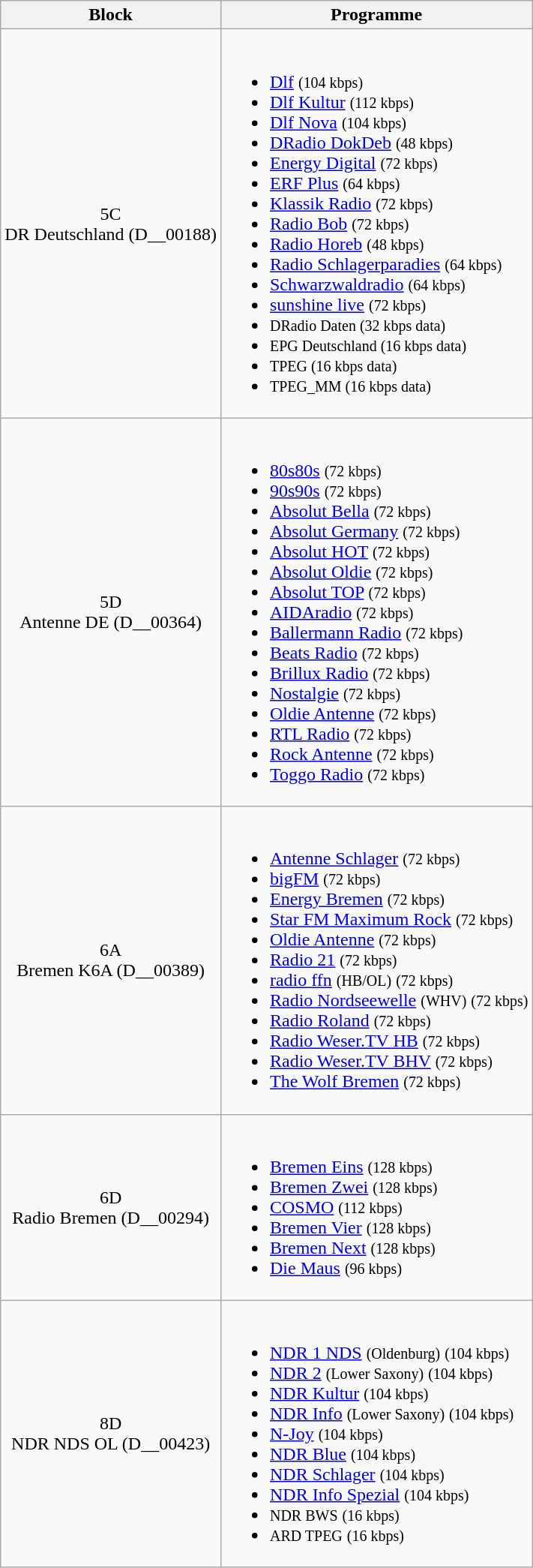<table class="wikitable toptextcells">
<tr>
<th>Block</th>
<th>Programme</th>
</tr>
<tr>
<td align="center">5C<br>DR Deutschland
(D__00188)</td>
<td><br><ul><li><a href='#'>Dlf</a> <small>(104 kbps)</small></li><li><a href='#'>Dlf Kultur</a> <small>(112 kbps)</small></li><li><a href='#'>Dlf Nova</a> <small>(104 kbps)</small></li><li><a href='#'>DRadio DokDeb</a> <small>(48 kbps)</small></li><li><a href='#'>Energy Digital</a> <small>(72 kbps)</small></li><li><a href='#'>ERF Plus</a> <small>(64 kbps)</small></li><li><a href='#'>Klassik Radio</a> <small>(72 kbps)</small></li><li><a href='#'>Radio Bob</a> <small>(72 kbps)</small></li><li><a href='#'>Radio Horeb</a> <small>(48 kbps)</small></li><li><a href='#'>Radio Schlagerparadies</a> <small>(64 kbps)</small></li><li><a href='#'>Schwarzwaldradio</a> <small>(64 kbps)</small></li><li><a href='#'>sunshine live</a> <small>(72 kbps)</small></li><li><small>DRadio Daten  (32 kbps data)</small></li><li><small>EPG Deutschland  (16 kbps data)</small></li><li><small>TPEG  (16 kbps data)</small></li><li><small>TPEG_MM  (16 kbps data)</small></li></ul></td>
</tr>
<tr>
<td align="center">5D<br>Antenne DE
(D__00364)</td>
<td><br><ul><li><a href='#'>80s80s</a> <small>(72 kbps)</small></li><li><a href='#'>90s90s</a> <small>(72 kbps)</small></li><li><a href='#'>Absolut Bella</a> <small>(72 kbps)</small></li><li><a href='#'>Absolut Germany</a> <small>(72 kbps)</small></li><li><a href='#'>Absolut HOT</a> <small>(72 kbps)</small></li><li><a href='#'>Absolut Oldie</a> <small>(72 kbps)</small></li><li><a href='#'>Absolut TOP</a> <small>(72 kbps)</small></li><li><a href='#'>AIDAradio</a> <small>(72 kbps)</small></li><li><a href='#'>Ballermann Radio</a> <small>(72 kbps)</small></li><li><a href='#'>Beats Radio</a>  <small>(72 kbps)</small></li><li><a href='#'>Brillux Radio</a> <small>(72 kbps)</small></li><li><a href='#'>Nostalgie</a> <small>(72 kbps)</small></li><li><a href='#'>Oldie Antenne</a> <small>(72 kbps)</small></li><li><a href='#'>RTL Radio</a> <small>(72 kbps)</small></li><li><a href='#'>Rock Antenne</a> <small>(72 kbps)</small></li><li><a href='#'>Toggo Radio</a> <small>(72 kbps)</small></li></ul></td>
</tr>
<tr>
<td align="center">6A<br>Bremen K6A
(D__00389)</td>
<td><br><ul><li><a href='#'>Antenne Schlager</a> <small>(72 kbps)</small></li><li><a href='#'>bigFM</a> <small>(72 kbps)</small></li><li><a href='#'>Energy Bremen</a> <small>(72 kbps)</small></li><li><a href='#'>Star FM Maximum Rock</a> <small>(72 kbps)</small></li><li><a href='#'>Oldie Antenne</a> <small>(72 kbps)</small></li><li><a href='#'>Radio 21</a> <small>(72 kbps)</small></li><li><a href='#'>radio ffn</a> <small>(HB/OL)</small> <small>(72 kbps)</small></li><li><a href='#'>Radio Nordseewelle</a> <small>(WHV)</small> <small>(72 kbps)</small></li><li><a href='#'>Radio Roland</a> <small>(72 kbps)</small></li><li><a href='#'>Radio Weser.TV HB</a> <small>(72 kbps)</small></li><li><a href='#'>Radio Weser.TV BHV</a> <small>(72 kbps)</small></li><li><a href='#'>The Wolf Bremen</a> <small>(72 kbps)</small></li></ul></td>
</tr>
<tr>
<td align="center">6D<br>Radio Bremen
(D__00294)</td>
<td><br><ul><li><a href='#'>Bremen Eins</a> <small>(128 kbps)</small></li><li><a href='#'>Bremen Zwei</a> <small>(128 kbps)</small></li><li><a href='#'>COSMO</a> <small>(112 kbps)</small></li><li><a href='#'>Bremen Vier</a> <small>(128 kbps)</small></li><li><a href='#'>Bremen Next</a> <small>(128 kbps)</small></li><li><a href='#'>Die Maus</a> <small>(96 kbps)</small></li></ul></td>
</tr>
<tr>
<td align="center">8D<br>NDR NDS OL
(D__00423)</td>
<td><br><ul><li><a href='#'>NDR 1 NDS</a> <small>(Oldenburg)</small> <small>(104 kbps)</small></li><li><a href='#'>NDR 2</a> <small>(Lower Saxony)</small> <small>(104 kbps)</small></li><li><a href='#'>NDR Kultur</a> <small>(104 kbps)</small></li><li><a href='#'>NDR Info</a> <small>(Lower Saxony)</small> <small>(104 kbps)</small></li><li><a href='#'>N-Joy</a> <small>(104 kbps)</small></li><li><a href='#'>NDR Blue</a> <small>(104 kbps)</small></li><li><a href='#'>NDR Schlager</a> <small>(104 kbps)</small></li><li><a href='#'>NDR Info Spezial</a> <small>(104 kbps)</small></li><li><small>NDR BWS</small> <small>(16 kbps)</small></li><li><small>ARD TPEG</small> <small>(16 kbps)</small></li></ul></td>
</tr>
</table>
